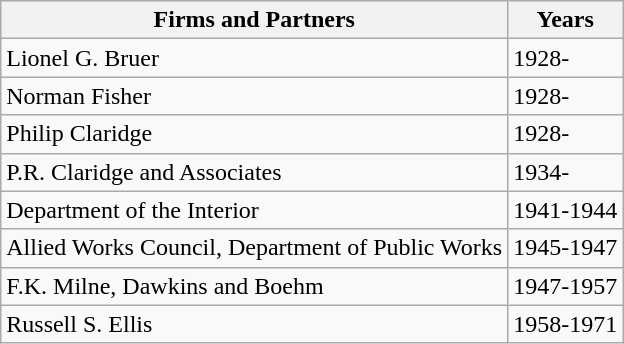<table class="wikitable">
<tr>
<th>Firms and Partners</th>
<th>Years</th>
</tr>
<tr>
<td>Lionel G. Bruer</td>
<td>1928-</td>
</tr>
<tr>
<td>Norman Fisher</td>
<td>1928-</td>
</tr>
<tr>
<td>Philip Claridge</td>
<td>1928-</td>
</tr>
<tr>
<td>P.R. Claridge and Associates</td>
<td>1934-</td>
</tr>
<tr>
<td>Department of the Interior</td>
<td>1941-1944</td>
</tr>
<tr>
<td>Allied Works Council, Department of Public Works</td>
<td>1945-1947</td>
</tr>
<tr>
<td>F.K. Milne, Dawkins and Boehm</td>
<td>1947-1957</td>
</tr>
<tr>
<td>Russell S. Ellis</td>
<td>1958-1971</td>
</tr>
</table>
